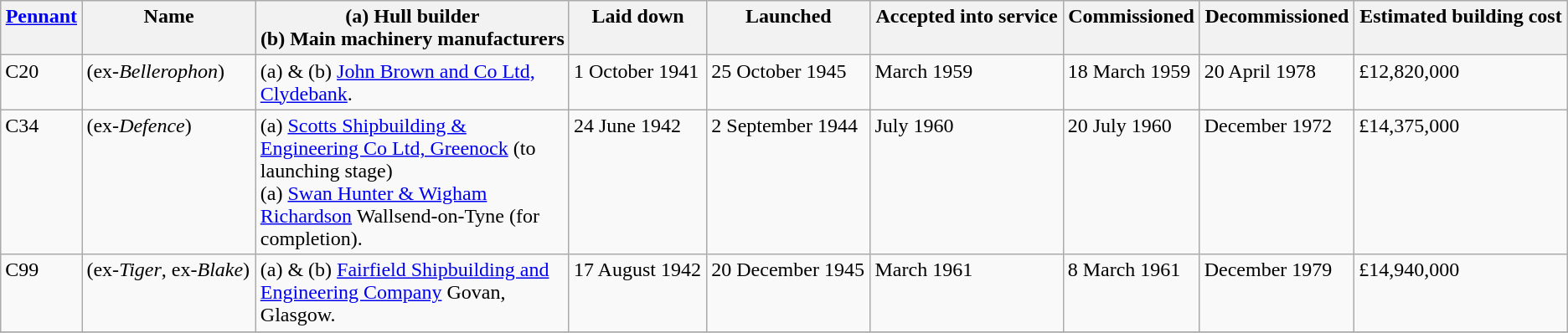<table class="wikitable">
<tr valign=top>
<th><a href='#'>Pennant</a></th>
<th>Name</th>
<th width="20%">(a) Hull builder<br>(b) Main machinery manufacturers</th>
<th>Laid down</th>
<th>Launched</th>
<th>Accepted into service</th>
<th>Commissioned</th>
<th>Decommissioned</th>
<th>Estimated building cost</th>
</tr>
<tr valign=top>
<td>C20</td>
<td> (ex-<em>Bellerophon</em>) </td>
<td>(a) & (b) <a href='#'>John Brown and Co Ltd, Clydebank</a>.</td>
<td>1 October 1941 </td>
<td>25 October 1945 </td>
<td>March 1959 </td>
<td>18 March 1959 </td>
<td>20 April 1978 </td>
<td>£12,820,000 </td>
</tr>
<tr valign=top>
<td>C34</td>
<td> (ex-<em>Defence</em>) </td>
<td>(a) <a href='#'>Scotts Shipbuilding & Engineering Co Ltd, Greenock</a> (to launching stage)<br>(a) <a href='#'>Swan Hunter & Wigham Richardson</a> Wallsend-on-Tyne (for completion).</td>
<td>24 June 1942 </td>
<td>2 September 1944 </td>
<td>July 1960 </td>
<td>20 July 1960 </td>
<td>December 1972 </td>
<td>£14,375,000 </td>
</tr>
<tr valign=top>
<td>C99</td>
<td> (ex-<em>Tiger</em>, ex-<em>Blake</em>) </td>
<td>(a) & (b) <a href='#'>Fairfield Shipbuilding and Engineering Company</a> Govan, Glasgow.</td>
<td>17 August 1942 </td>
<td>20 December 1945 </td>
<td>March 1961 </td>
<td>8 March 1961 </td>
<td>December 1979 </td>
<td>£14,940,000 </td>
</tr>
<tr>
</tr>
</table>
